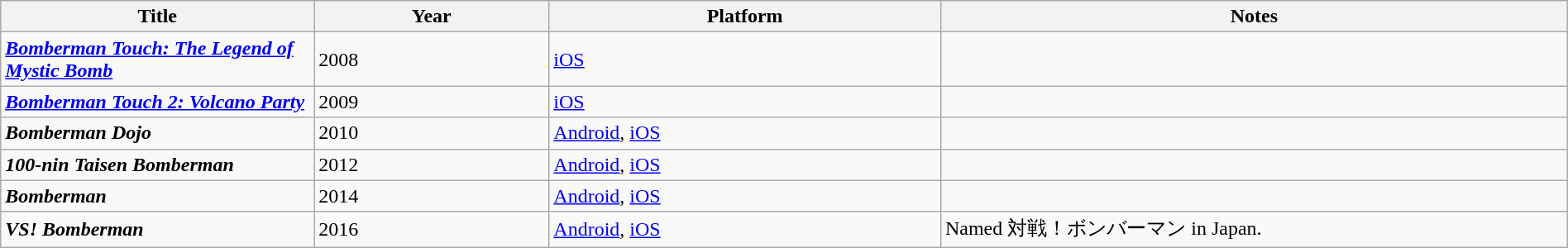<table class="wikitable sortable" style="width: 100%;">
<tr>
<th scope="col" width=20%>Title</th>
<th scope="col" width=15%>Year</th>
<th scope="col" width=25%>Platform</th>
<th scope="col" style="width:40%;" class="unsortable">Notes</th>
</tr>
<tr>
<td><strong><em><a href='#'>Bomberman Touch: The Legend of Mystic Bomb</a></em></strong></td>
<td>2008</td>
<td><a href='#'>iOS</a></td>
<td></td>
</tr>
<tr>
<td><strong><em><a href='#'>Bomberman Touch 2: Volcano Party</a></em></strong></td>
<td>2009</td>
<td><a href='#'>iOS</a></td>
<td></td>
</tr>
<tr>
<td><strong><em>Bomberman Dojo</em></strong></td>
<td>2010</td>
<td><a href='#'>Android</a>, <a href='#'>iOS</a></td>
<td></td>
</tr>
<tr>
<td><strong><em>100-nin Taisen Bomberman</em></strong></td>
<td>2012</td>
<td><a href='#'>Android</a>, <a href='#'>iOS</a></td>
<td></td>
</tr>
<tr>
<td><strong><em>Bomberman</em></strong></td>
<td>2014</td>
<td><a href='#'>Android</a>, <a href='#'>iOS</a></td>
<td></td>
</tr>
<tr>
<td><strong><em>VS! Bomberman</em></strong></td>
<td>2016</td>
<td><a href='#'>Android</a>, <a href='#'>iOS</a></td>
<td>Named 対戦！ボンバーマン in Japan.</td>
</tr>
</table>
